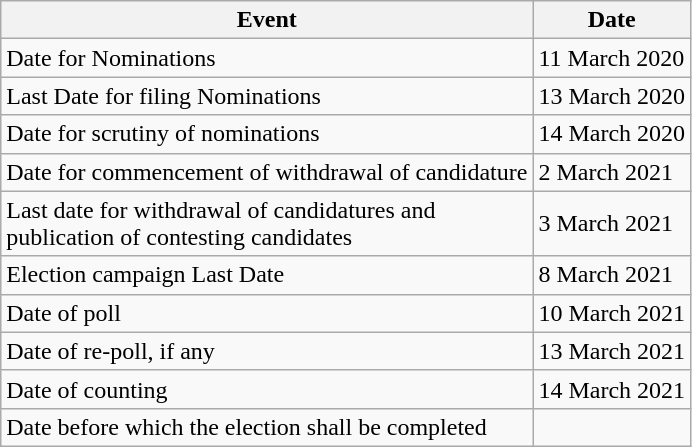<table class="wikitable">
<tr>
<th><strong>Event</strong></th>
<th><strong>Date</strong></th>
</tr>
<tr>
<td>Date for Nominations</td>
<td>11 March 2020</td>
</tr>
<tr>
<td>Last Date for filing Nominations</td>
<td>13 March 2020</td>
</tr>
<tr>
<td>Date for scrutiny of nominations</td>
<td>14 March 2020</td>
</tr>
<tr>
<td>Date for commencement of withdrawal of candidature</td>
<td>2 March 2021</td>
</tr>
<tr>
<td>Last date for withdrawal of candidatures and<br>publication of contesting candidates</td>
<td>3 March 2021</td>
</tr>
<tr>
<td>Election campaign Last Date</td>
<td>8 March 2021</td>
</tr>
<tr>
<td>Date of poll</td>
<td>10 March 2021</td>
</tr>
<tr>
<td>Date of re-poll, if any</td>
<td>13 March 2021</td>
</tr>
<tr>
<td>Date of counting</td>
<td>14 March 2021</td>
</tr>
<tr>
<td>Date before which the election shall be completed</td>
<td></td>
</tr>
</table>
